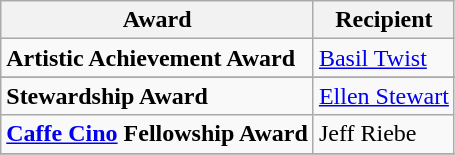<table class="wikitable">
<tr>
<th>Award</th>
<th>Recipient</th>
</tr>
<tr>
<td><strong>Artistic Achievement Award</strong></td>
<td><a href='#'>Basil Twist</a></td>
</tr>
<tr>
</tr>
<tr>
<td><strong>Stewardship Award</strong></td>
<td><a href='#'>Ellen Stewart</a></td>
</tr>
<tr>
<td><strong><a href='#'>Caffe Cino</a> Fellowship Award</strong></td>
<td>Jeff Riebe</td>
</tr>
<tr>
</tr>
</table>
